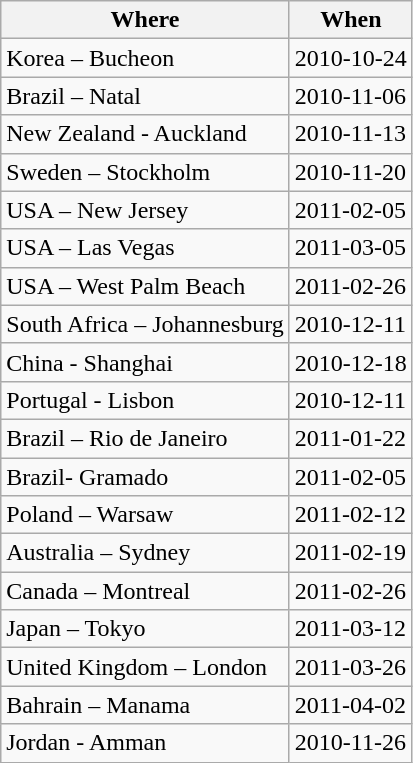<table class="wikitable sortable">
<tr>
<th>Where</th>
<th>When</th>
</tr>
<tr>
<td>Korea – Bucheon</td>
<td>2010-10-24</td>
</tr>
<tr>
<td>Brazil – Natal</td>
<td>2010-11-06</td>
</tr>
<tr>
<td>New Zealand - Auckland</td>
<td>2010-11-13</td>
</tr>
<tr>
<td>Sweden – Stockholm</td>
<td>2010-11-20</td>
</tr>
<tr>
<td>USA – New Jersey</td>
<td>2011-02-05</td>
</tr>
<tr>
<td>USA – Las Vegas</td>
<td>2011-03-05</td>
</tr>
<tr>
<td>USA – West Palm Beach</td>
<td>2011-02-26</td>
</tr>
<tr>
<td>South Africa – Johannesburg</td>
<td>2010-12-11</td>
</tr>
<tr>
<td>China - Shanghai</td>
<td>2010-12-18</td>
</tr>
<tr>
<td>Portugal - Lisbon</td>
<td>2010-12-11</td>
</tr>
<tr>
<td>Brazil – Rio de Janeiro</td>
<td>2011-01-22</td>
</tr>
<tr>
<td>Brazil- Gramado</td>
<td>2011-02-05</td>
</tr>
<tr>
<td>Poland – Warsaw</td>
<td>2011-02-12</td>
</tr>
<tr>
<td>Australia – Sydney</td>
<td>2011-02-19</td>
</tr>
<tr>
<td>Canada – Montreal</td>
<td>2011-02-26</td>
</tr>
<tr>
<td>Japan – Tokyo</td>
<td>2011-03-12</td>
</tr>
<tr>
<td>United Kingdom – London</td>
<td>2011-03-26</td>
</tr>
<tr>
<td>Bahrain – Manama</td>
<td>2011-04-02</td>
</tr>
<tr>
<td>Jordan - Amman</td>
<td>2010-11-26</td>
</tr>
</table>
